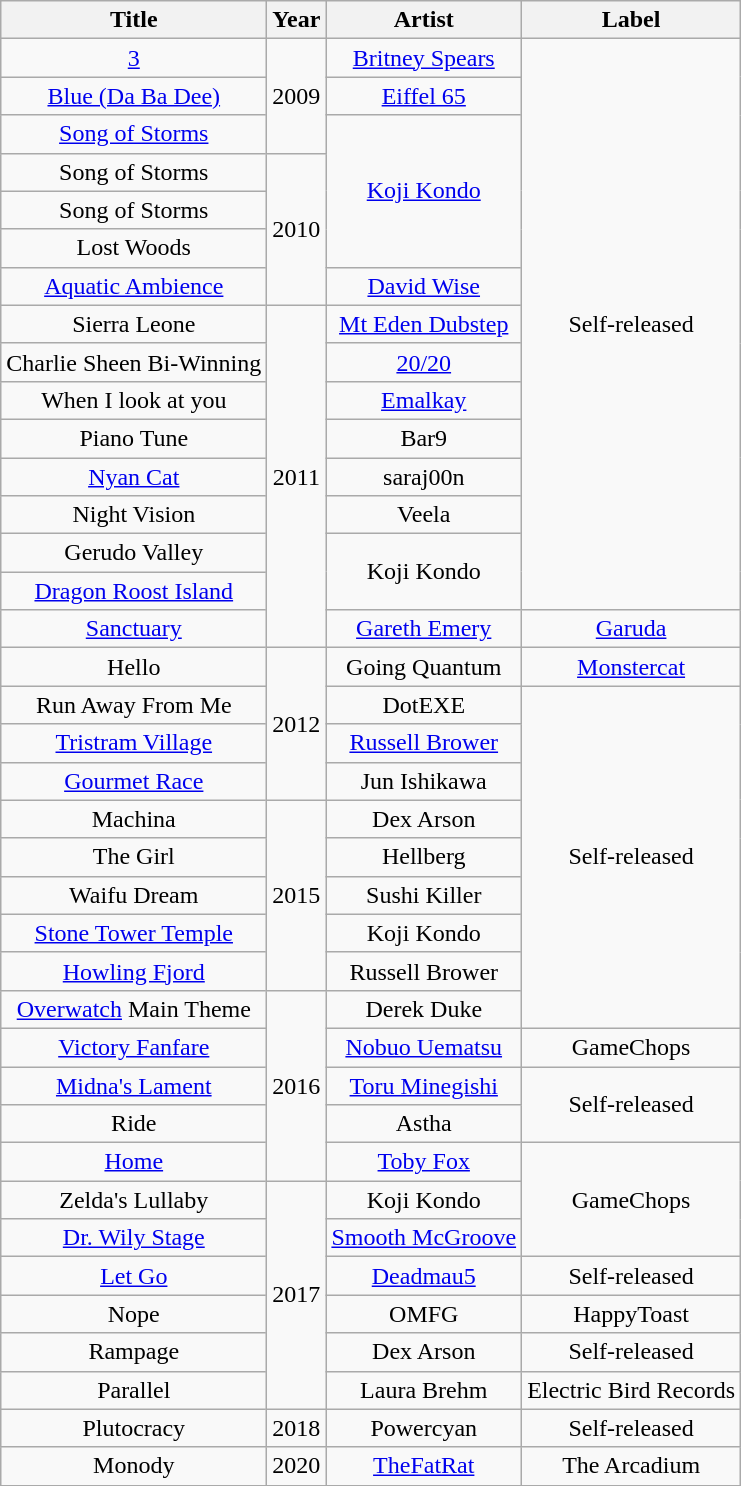<table class="wikitable plainrowheaders" style="text-align:center;">
<tr>
<th scope="col">Title</th>
<th scope="col">Year</th>
<th scope="col">Artist</th>
<th scope="col">Label</th>
</tr>
<tr>
<td><a href='#'>3</a></td>
<td rowspan="3">2009</td>
<td><a href='#'>Britney Spears</a></td>
<td rowspan="15">Self-released</td>
</tr>
<tr>
<td><a href='#'>Blue (Da Ba Dee)</a></td>
<td><a href='#'>Eiffel 65</a></td>
</tr>
<tr>
<td><a href='#'>Song of Storms</a> </td>
<td rowspan="4"><a href='#'>Koji Kondo</a></td>
</tr>
<tr>
<td>Song of Storms </td>
<td rowspan="4">2010</td>
</tr>
<tr>
<td>Song of Storms </td>
</tr>
<tr>
<td>Lost Woods</td>
</tr>
<tr>
<td><a href='#'>Aquatic Ambience</a></td>
<td><a href='#'>David Wise</a></td>
</tr>
<tr>
<td>Sierra Leone</td>
<td rowspan="9">2011</td>
<td><a href='#'>Mt Eden Dubstep</a></td>
</tr>
<tr>
<td>Charlie Sheen Bi-Winning</td>
<td><a href='#'>20/20</a></td>
</tr>
<tr>
<td>When I look at you </td>
<td><a href='#'>Emalkay</a></td>
</tr>
<tr>
<td>Piano Tune </td>
<td>Bar9</td>
</tr>
<tr>
<td><a href='#'>Nyan Cat</a></td>
<td>saraj00n</td>
</tr>
<tr>
<td>Night Vision</td>
<td>Veela</td>
</tr>
<tr>
<td>Gerudo Valley</td>
<td rowspan="2">Koji Kondo</td>
</tr>
<tr>
<td><a href='#'>Dragon Roost Island</a></td>
</tr>
<tr>
<td><a href='#'>Sanctuary</a></td>
<td><a href='#'>Gareth Emery</a> </td>
<td><a href='#'>Garuda</a></td>
</tr>
<tr>
<td>Hello</td>
<td rowspan="4">2012</td>
<td>Going Quantum</td>
<td><a href='#'>Monstercat</a></td>
</tr>
<tr>
<td>Run Away From Me</td>
<td>DotEXE</td>
<td rowspan="9">Self-released</td>
</tr>
<tr>
<td><a href='#'>Tristram Village</a></td>
<td><a href='#'>Russell Brower</a></td>
</tr>
<tr>
<td><a href='#'>Gourmet Race</a></td>
<td>Jun Ishikawa</td>
</tr>
<tr>
<td>Machina</td>
<td rowspan="5">2015</td>
<td>Dex Arson</td>
</tr>
<tr>
<td>The Girl</td>
<td>Hellberg </td>
</tr>
<tr>
<td>Waifu Dream</td>
<td>Sushi Killer</td>
</tr>
<tr>
<td><a href='#'>Stone Tower Temple</a> </td>
<td>Koji Kondo</td>
</tr>
<tr>
<td><a href='#'>Howling Fjord</a></td>
<td>Russell Brower</td>
</tr>
<tr>
<td><a href='#'>Overwatch</a> Main Theme</td>
<td rowspan="5">2016</td>
<td>Derek Duke</td>
</tr>
<tr>
<td><a href='#'>Victory Fanfare</a> </td>
<td><a href='#'>Nobuo Uematsu</a></td>
<td>GameChops</td>
</tr>
<tr>
<td><a href='#'>Midna's Lament</a></td>
<td><a href='#'>Toru Minegishi</a></td>
<td rowspan="2">Self-released</td>
</tr>
<tr>
<td>Ride</td>
<td>Astha </td>
</tr>
<tr>
<td><a href='#'>Home</a></td>
<td><a href='#'>Toby Fox</a></td>
<td rowspan="3">GameChops</td>
</tr>
<tr>
<td>Zelda's Lullaby </td>
<td rowspan="6">2017</td>
<td>Koji Kondo</td>
</tr>
<tr>
<td><a href='#'>Dr. Wily Stage</a></td>
<td><a href='#'>Smooth McGroove</a></td>
</tr>
<tr>
<td><a href='#'>Let Go</a></td>
<td><a href='#'>Deadmau5</a> </td>
<td>Self-released</td>
</tr>
<tr>
<td>Nope</td>
<td>OMFG</td>
<td>HappyToast</td>
</tr>
<tr>
<td>Rampage</td>
<td>Dex Arson</td>
<td>Self-released</td>
</tr>
<tr>
<td>Parallel</td>
<td>Laura Brehm</td>
<td>Electric Bird Records</td>
</tr>
<tr>
<td>Plutocracy</td>
<td rowspan="1">2018</td>
<td>Powercyan</td>
<td>Self-released</td>
</tr>
<tr>
<td>Monody</td>
<td rowspan="1">2020</td>
<td><a href='#'>TheFatRat</a> </td>
<td>The Arcadium</td>
</tr>
</table>
